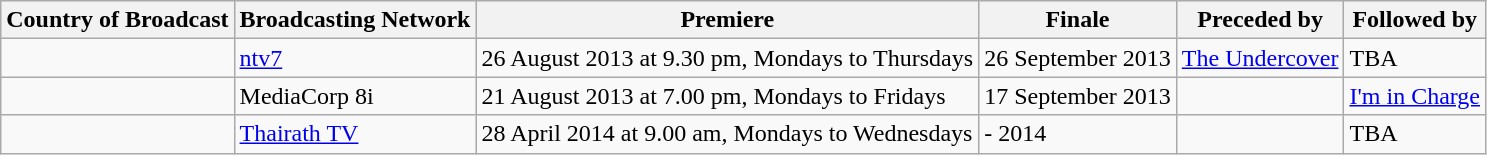<table class="wikitable">
<tr>
<th>Country of Broadcast</th>
<th>Broadcasting Network</th>
<th>Premiere</th>
<th>Finale</th>
<th>Preceded by</th>
<th>Followed by</th>
</tr>
<tr>
<td></td>
<td><a href='#'>ntv7</a></td>
<td>26 August 2013 at 9.30 pm, Mondays to Thursdays</td>
<td>26 September 2013</td>
<td><a href='#'>The Undercover</a></td>
<td>TBA</td>
</tr>
<tr>
<td></td>
<td>MediaCorp 8i</td>
<td>21 August 2013 at 7.00 pm, Mondays to Fridays</td>
<td>17 September 2013</td>
<td></td>
<td><a href='#'>I'm in Charge</a></td>
</tr>
<tr>
<td></td>
<td><a href='#'>Thairath TV</a></td>
<td>28 April 2014 at 9.00 am, Mondays to Wednesdays</td>
<td>- 2014</td>
<td></td>
<td>TBA</td>
</tr>
</table>
